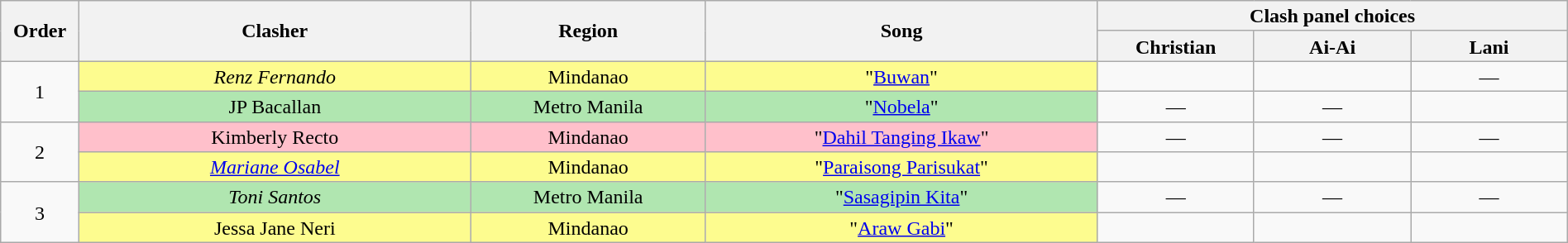<table class="wikitable" style="text-align:center; line-height:17px; width:100%;">
<tr>
<th rowspan="2" width="5%">Order</th>
<th rowspan="2" width="25%">Clasher</th>
<th rowspan="2">Region</th>
<th rowspan="2" width="25%">Song</th>
<th colspan="3" width="30%">Clash panel choices</th>
</tr>
<tr>
<th width="10%">Christian</th>
<th width="10%">Ai-Ai</th>
<th width="10%">Lani</th>
</tr>
<tr>
<td rowspan="2">1</td>
<td style="background:#fdfc8f;"><em>Renz Fernando</em></td>
<td style="background:#fdfc8f;">Mindanao</td>
<td style="background:#fdfc8f;">"<a href='#'>Buwan</a>"</td>
<td><strong></strong></td>
<td><strong></strong></td>
<td>—</td>
</tr>
<tr>
<td style="background:#b0e6b0;">JP Bacallan</td>
<td style="background:#b0e6b0;">Metro Manila</td>
<td style="background:#b0e6b0;">"<a href='#'>Nobela</a>"</td>
<td>—</td>
<td>—</td>
<td><strong></strong></td>
</tr>
<tr>
<td rowspan="2">2</td>
<td style="background:pink;">Kimberly Recto</td>
<td style="background:pink;">Mindanao</td>
<td style="background:pink;">"<a href='#'>Dahil Tanging Ikaw</a>"</td>
<td>—</td>
<td>—</td>
<td>—</td>
</tr>
<tr>
<td style="background:#fdfc8f;"><em><a href='#'>Mariane Osabel</a></em></td>
<td style="background:#fdfc8f;">Mindanao</td>
<td style="background:#fdfc8f;">"<a href='#'>Paraisong Parisukat</a>"</td>
<td><strong></strong></td>
<td><strong></strong></td>
<td><strong></strong></td>
</tr>
<tr>
<td rowspan="2">3</td>
<td style="background:#b0e6b0;"><em>Toni Santos</em></td>
<td style="background:#b0e6b0;">Metro Manila</td>
<td style="background:#b0e6b0;">"<a href='#'>Sasagipin Kita</a>"</td>
<td>—</td>
<td>—</td>
<td>—</td>
</tr>
<tr>
<td style="background:#fdfc8f;">Jessa Jane Neri</td>
<td style="background:#fdfc8f;">Mindanao</td>
<td style="background:#fdfc8f;">"<a href='#'>Araw Gabi</a>"</td>
<td><strong></strong></td>
<td><strong></strong></td>
<td><strong></strong></td>
</tr>
</table>
